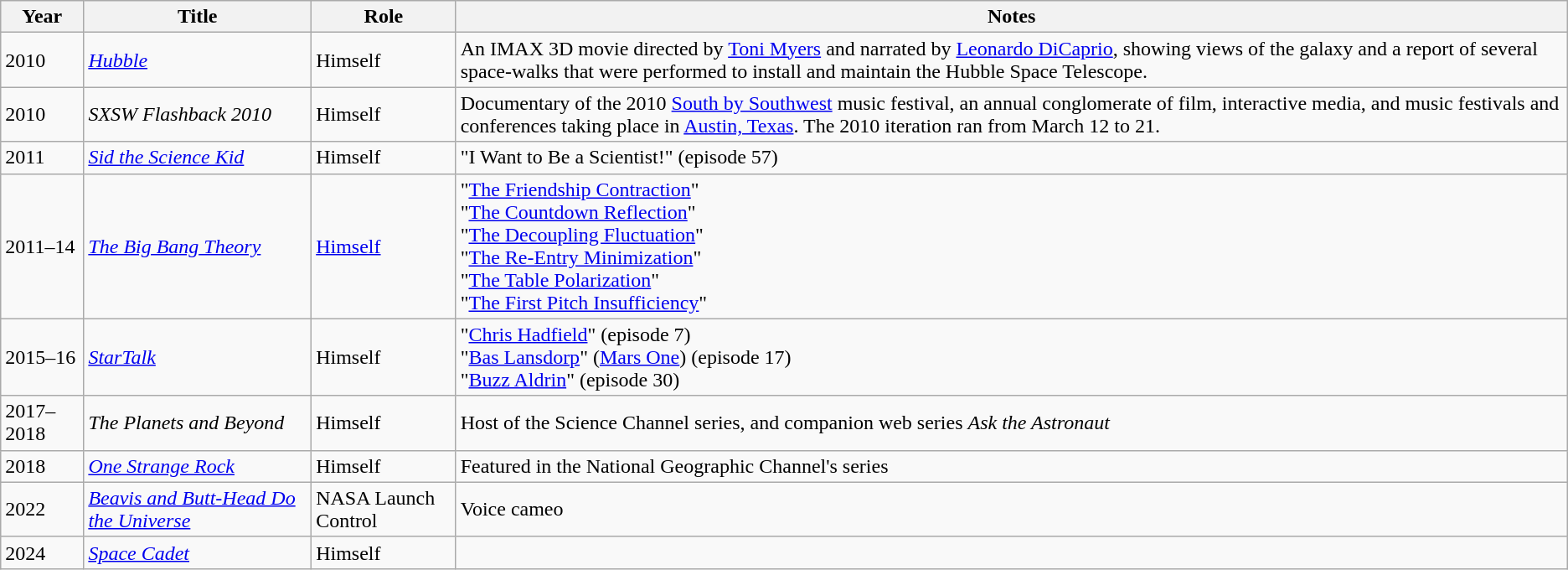<table class="wikitable sortable plainrowheaders">
<tr>
<th scope="col">Year</th>
<th scope="col">Title</th>
<th scope="col">Role</th>
<th scope="col">Notes</th>
</tr>
<tr>
<td scope="row">2010</td>
<td><em><a href='#'>Hubble</a></em></td>
<td>Himself</td>
<td>An IMAX 3D movie directed by <a href='#'>Toni Myers</a> and narrated by <a href='#'>Leonardo DiCaprio</a>, showing views of the galaxy and a report of several space-walks that were performed to install and maintain the Hubble Space Telescope.</td>
</tr>
<tr>
<td scope="row">2010</td>
<td><em>SXSW Flashback 2010</em></td>
<td>Himself</td>
<td>Documentary of the 2010 <a href='#'>South by Southwest</a> music festival, an annual conglomerate of film, interactive media, and music festivals and conferences taking place in <a href='#'>Austin, Texas</a>. The 2010 iteration ran from March 12 to 21.</td>
</tr>
<tr>
<td scope="row">2011</td>
<td><em><a href='#'>Sid the Science Kid</a></em></td>
<td>Himself</td>
<td>"I Want to Be a Scientist!" (episode 57)</td>
</tr>
<tr>
<td scope="row">2011–14</td>
<td><em><a href='#'>The Big Bang Theory</a></em></td>
<td><a href='#'>Himself</a></td>
<td>"<a href='#'>The Friendship Contraction</a>"<br>"<a href='#'>The Countdown Reflection</a>"<br>"<a href='#'>The Decoupling Fluctuation</a>"<br>"<a href='#'>The Re-Entry Minimization</a>"<br>"<a href='#'>The Table Polarization</a>"<br>"<a href='#'>The First Pitch Insufficiency</a>"</td>
</tr>
<tr>
<td scope="row">2015–16</td>
<td><em><a href='#'>StarTalk</a></em></td>
<td>Himself</td>
<td>"<a href='#'>Chris Hadfield</a>" (episode 7)<br>"<a href='#'>Bas Lansdorp</a>" (<a href='#'>Mars One</a>) (episode 17)<br>"<a href='#'>Buzz Aldrin</a>" (episode 30)</td>
</tr>
<tr>
<td scope="row">2017–2018</td>
<td><em>The Planets and Beyond</em></td>
<td>Himself</td>
<td>Host of the Science Channel series, and companion web series <em>Ask the Astronaut</em></td>
</tr>
<tr>
<td>2018</td>
<td><em><a href='#'>One Strange Rock</a></em></td>
<td>Himself</td>
<td>Featured in the National Geographic Channel's series</td>
</tr>
<tr>
<td>2022</td>
<td><em><a href='#'>Beavis and Butt-Head Do the Universe</a></em></td>
<td>NASA Launch Control</td>
<td>Voice cameo</td>
</tr>
<tr>
<td>2024</td>
<td><em><a href='#'>Space Cadet</a></em></td>
<td>Himself</td>
<td></td>
</tr>
</table>
